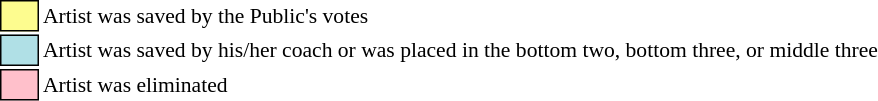<table class="toccolours"style="font-size: 90%; white-space: nowrap;">
<tr>
<td style="background:#fdfc8f; border:1px solid black;">      </td>
<td>Artist was saved by the Public's votes</td>
</tr>
<tr>
<td style="background:#b0e0e6; border:1px solid black;">      </td>
<td>Artist was saved by his/her coach or was placed in the bottom two, bottom three, or middle three</td>
</tr>
<tr>
<td style="background:pink; border:1px solid black;">      </td>
<td>Artist was eliminated</td>
</tr>
</table>
